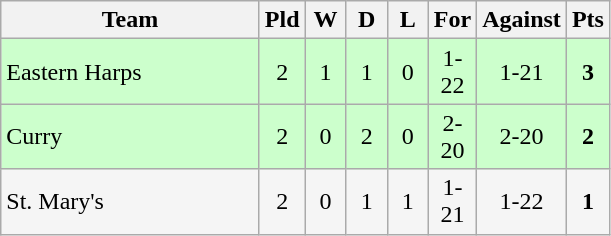<table class="wikitable">
<tr>
<th width=165>Team</th>
<th width=20>Pld</th>
<th width=20>W</th>
<th width=20>D</th>
<th width=20>L</th>
<th width=20>For</th>
<th width=20>Against</th>
<th width=20>Pts</th>
</tr>
<tr align=center style="background:#ccffcc;">
<td style="text-align:left;">Eastern Harps</td>
<td>2</td>
<td>1</td>
<td>1</td>
<td>0</td>
<td>1-22</td>
<td>1-21</td>
<td><strong>3</strong></td>
</tr>
<tr align=center style="background:#ccffcc;">
<td style="text-align:left;">Curry</td>
<td>2</td>
<td>0</td>
<td>2</td>
<td>0</td>
<td>2-20</td>
<td>2-20</td>
<td><strong>2</strong></td>
</tr>
<tr align=center style="background:#f5f5f5;">
<td style="text-align:left;">St. Mary's</td>
<td>2</td>
<td>0</td>
<td>1</td>
<td>1</td>
<td>1-21</td>
<td>1-22</td>
<td><strong>1</strong></td>
</tr>
</table>
